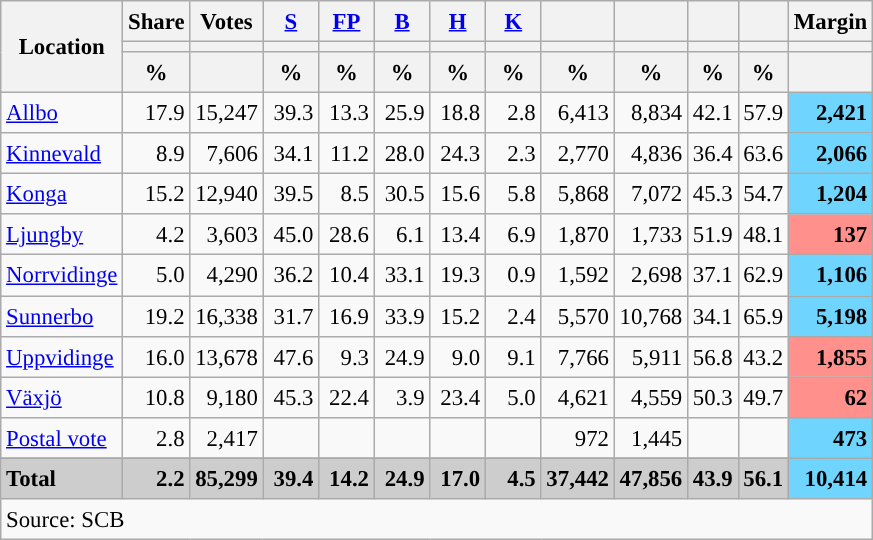<table class="wikitable sortable" style="text-align:right; font-size:95%; line-height:20px;">
<tr>
<th rowspan="3">Location</th>
<th>Share</th>
<th>Votes</th>
<th width="30px" class="unsortable"><a href='#'>S</a></th>
<th width="30px" class="unsortable"><a href='#'>FP</a></th>
<th width="30px" class="unsortable"><a href='#'>B</a></th>
<th width="30px" class="unsortable"><a href='#'>H</a></th>
<th width="30px" class="unsortable"><a href='#'>K</a></th>
<th></th>
<th></th>
<th></th>
<th></th>
<th>Margin</th>
</tr>
<tr>
<th></th>
<th></th>
<th style="background:"></th>
<th style="background:"></th>
<th style="background:"></th>
<th style="background:"></th>
<th style="background:"></th>
<th style="background:"></th>
<th style="background:"></th>
<th style="background:"></th>
<th style="background:"></th>
<th></th>
</tr>
<tr>
<th data-sort-type="number">%</th>
<th></th>
<th data-sort-type="number">%</th>
<th data-sort-type="number">%</th>
<th data-sort-type="number">%</th>
<th data-sort-type="number">%</th>
<th data-sort-type="number">%</th>
<th data-sort-type="number">%</th>
<th data-sort-type="number">%</th>
<th data-sort-type="number">%</th>
<th data-sort-type="number">%</th>
<th data-sort-type="number"></th>
</tr>
<tr>
<td align=left><a href='#'>Allbo</a></td>
<td>17.9</td>
<td>15,247</td>
<td>39.3</td>
<td>13.3</td>
<td>25.9</td>
<td>18.8</td>
<td>2.8</td>
<td>6,413</td>
<td>8,834</td>
<td>42.1</td>
<td>57.9</td>
<td bgcolor=#6fd5fe><strong>2,421</strong></td>
</tr>
<tr>
<td align=left><a href='#'>Kinnevald</a></td>
<td>8.9</td>
<td>7,606</td>
<td>34.1</td>
<td>11.2</td>
<td>28.0</td>
<td>24.3</td>
<td>2.3</td>
<td>2,770</td>
<td>4,836</td>
<td>36.4</td>
<td>63.6</td>
<td bgcolor=#6fd5fe><strong>2,066</strong></td>
</tr>
<tr>
<td align=left><a href='#'>Konga</a></td>
<td>15.2</td>
<td>12,940</td>
<td>39.5</td>
<td>8.5</td>
<td>30.5</td>
<td>15.6</td>
<td>5.8</td>
<td>5,868</td>
<td>7,072</td>
<td>45.3</td>
<td>54.7</td>
<td bgcolor=#6fd5fe><strong>1,204</strong></td>
</tr>
<tr>
<td align=left><a href='#'>Ljungby</a></td>
<td>4.2</td>
<td>3,603</td>
<td>45.0</td>
<td>28.6</td>
<td>6.1</td>
<td>13.4</td>
<td>6.9</td>
<td>1,870</td>
<td>1,733</td>
<td>51.9</td>
<td>48.1</td>
<td bgcolor=#ff908c><strong>137</strong></td>
</tr>
<tr>
<td align=left><a href='#'>Norrvidinge</a></td>
<td>5.0</td>
<td>4,290</td>
<td>36.2</td>
<td>10.4</td>
<td>33.1</td>
<td>19.3</td>
<td>0.9</td>
<td>1,592</td>
<td>2,698</td>
<td>37.1</td>
<td>62.9</td>
<td bgcolor=#6fd5fe><strong>1,106</strong></td>
</tr>
<tr>
<td align=left><a href='#'>Sunnerbo</a></td>
<td>19.2</td>
<td>16,338</td>
<td>31.7</td>
<td>16.9</td>
<td>33.9</td>
<td>15.2</td>
<td>2.4</td>
<td>5,570</td>
<td>10,768</td>
<td>34.1</td>
<td>65.9</td>
<td bgcolor=#6fd5fe><strong>5,198</strong></td>
</tr>
<tr>
<td align=left><a href='#'>Uppvidinge</a></td>
<td>16.0</td>
<td>13,678</td>
<td>47.6</td>
<td>9.3</td>
<td>24.9</td>
<td>9.0</td>
<td>9.1</td>
<td>7,766</td>
<td>5,911</td>
<td>56.8</td>
<td>43.2</td>
<td bgcolor=#ff908c><strong>1,855</strong></td>
</tr>
<tr>
<td align=left><a href='#'>Växjö</a></td>
<td>10.8</td>
<td>9,180</td>
<td>45.3</td>
<td>22.4</td>
<td>3.9</td>
<td>23.4</td>
<td>5.0</td>
<td>4,621</td>
<td>4,559</td>
<td>50.3</td>
<td>49.7</td>
<td bgcolor=#ff908c><strong>62</strong></td>
</tr>
<tr>
<td align=left><a href='#'>Postal vote</a></td>
<td>2.8</td>
<td>2,417</td>
<td></td>
<td></td>
<td></td>
<td></td>
<td></td>
<td>972</td>
<td>1,445</td>
<td></td>
<td></td>
<td bgcolor=#6fd5fe><strong>473</strong></td>
</tr>
<tr>
</tr>
<tr style="background:#CDCDCD;">
<td align=left><strong>Total</strong></td>
<td><strong>2.2</strong></td>
<td><strong>85,299</strong></td>
<td><strong>39.4</strong></td>
<td><strong>14.2</strong></td>
<td><strong>24.9</strong></td>
<td><strong>17.0</strong></td>
<td><strong>4.5</strong></td>
<td><strong>37,442</strong></td>
<td><strong>47,856</strong></td>
<td><strong>43.9</strong></td>
<td><strong>56.1</strong></td>
<td bgcolor=#6fd5fe><strong>10,414</strong></td>
</tr>
<tr>
<td align=left colspan=13>Source: SCB </td>
</tr>
</table>
